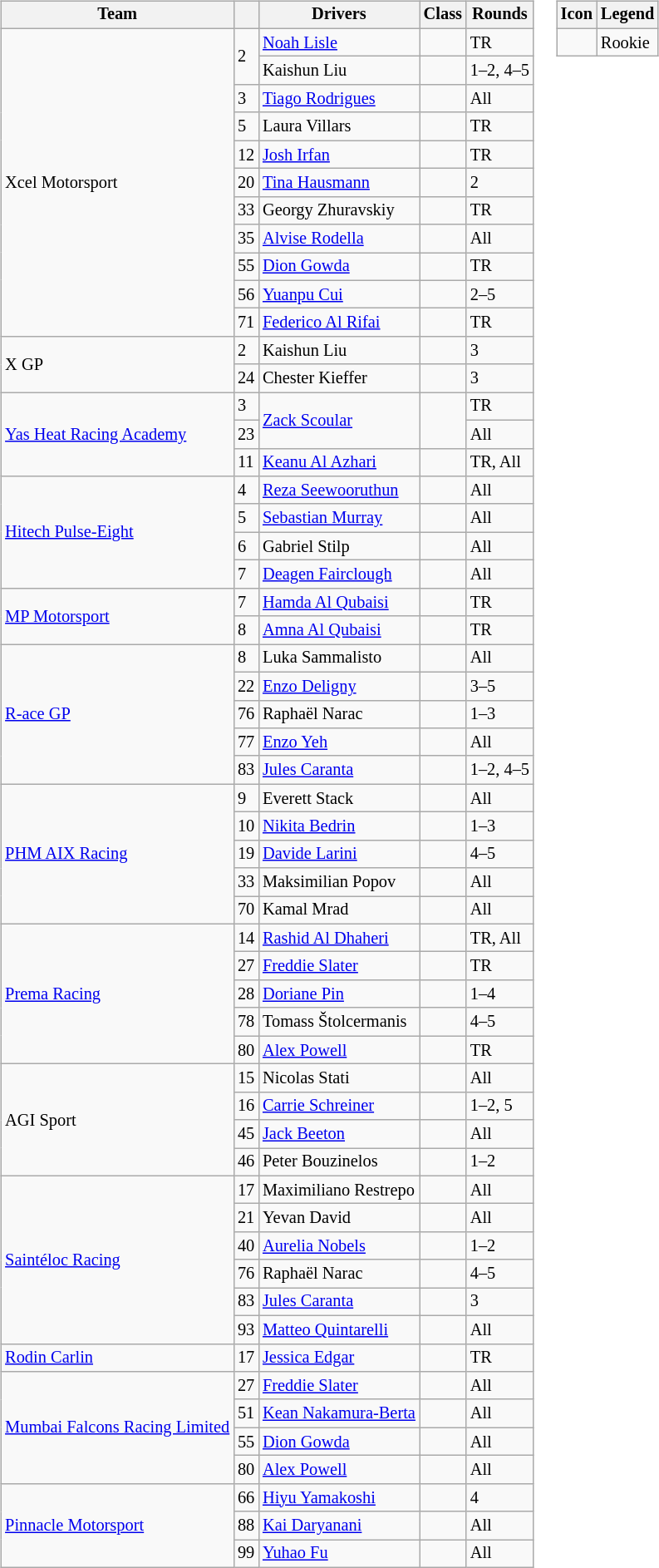<table>
<tr>
<td><br><table class="wikitable" style="font-size: 85%">
<tr>
<th>Team</th>
<th></th>
<th>Drivers</th>
<th>Class</th>
<th>Rounds</th>
</tr>
<tr>
<td rowspan=11> Xcel Motorsport</td>
<td rowspan=2>2</td>
<td> <a href='#'>Noah Lisle</a></td>
<td></td>
<td>TR</td>
</tr>
<tr>
<td> Kaishun Liu</td>
<td></td>
<td>1–2, 4–5</td>
</tr>
<tr>
<td>3</td>
<td> <a href='#'>Tiago Rodrigues</a></td>
<td></td>
<td>All</td>
</tr>
<tr>
<td>5</td>
<td> Laura Villars</td>
<td style="text-align:center"></td>
<td>TR</td>
</tr>
<tr>
<td>12</td>
<td> <a href='#'>Josh Irfan</a></td>
<td></td>
<td>TR</td>
</tr>
<tr>
<td>20</td>
<td> <a href='#'>Tina Hausmann</a></td>
<td></td>
<td>2</td>
</tr>
<tr>
<td>33</td>
<td> Georgy Zhuravskiy</td>
<td></td>
<td>TR</td>
</tr>
<tr>
<td>35</td>
<td> <a href='#'>Alvise Rodella</a></td>
<td></td>
<td>All</td>
</tr>
<tr>
<td>55</td>
<td> <a href='#'>Dion Gowda</a></td>
<td></td>
<td>TR</td>
</tr>
<tr>
<td>56</td>
<td> <a href='#'>Yuanpu Cui</a></td>
<td style="text-align:center"></td>
<td>2–5</td>
</tr>
<tr>
<td>71</td>
<td> <a href='#'>Federico Al Rifai</a></td>
<td></td>
<td>TR</td>
</tr>
<tr>
<td rowspan=2> X GP</td>
<td>2</td>
<td> Kaishun Liu</td>
<td></td>
<td>3</td>
</tr>
<tr>
<td>24</td>
<td> Chester Kieffer</td>
<td style="text-align:center"></td>
<td>3</td>
</tr>
<tr>
<td rowspan=3> <a href='#'>Yas Heat Racing Academy</a></td>
<td>3</td>
<td rowspan=2> <a href='#'>Zack Scoular</a></td>
<td style="text-align:center" rowspan=2></td>
<td>TR</td>
</tr>
<tr>
<td>23</td>
<td>All</td>
</tr>
<tr>
<td>11</td>
<td> <a href='#'>Keanu Al Azhari</a></td>
<td></td>
<td nowrap>TR, All</td>
</tr>
<tr>
<td rowspan=4> <a href='#'>Hitech Pulse-Eight</a></td>
<td>4</td>
<td> <a href='#'>Reza Seewooruthun</a></td>
<td style="text-align:center"></td>
<td>All</td>
</tr>
<tr>
<td>5</td>
<td> <a href='#'>Sebastian Murray</a></td>
<td></td>
<td>All</td>
</tr>
<tr>
<td>6</td>
<td> Gabriel Stilp</td>
<td></td>
<td>All</td>
</tr>
<tr>
<td>7</td>
<td> <a href='#'>Deagen Fairclough</a></td>
<td></td>
<td>All</td>
</tr>
<tr>
<td rowspan=2> <a href='#'>MP Motorsport</a></td>
<td>7</td>
<td> <a href='#'>Hamda Al Qubaisi</a></td>
<td></td>
<td>TR</td>
</tr>
<tr>
<td>8</td>
<td> <a href='#'>Amna Al Qubaisi</a></td>
<td></td>
<td>TR</td>
</tr>
<tr>
<td rowspan=5> <a href='#'>R-ace GP</a></td>
<td>8</td>
<td> Luka Sammalisto</td>
<td style="text-align:center"></td>
<td>All</td>
</tr>
<tr>
<td>22</td>
<td> <a href='#'>Enzo Deligny</a></td>
<td></td>
<td>3–5</td>
</tr>
<tr>
<td>76</td>
<td> Raphaël Narac</td>
<td></td>
<td>1–3</td>
</tr>
<tr>
<td>77</td>
<td> <a href='#'>Enzo Yeh</a></td>
<td style="text-align:center"></td>
<td>All</td>
</tr>
<tr>
<td>83</td>
<td> <a href='#'>Jules Caranta</a></td>
<td style="text-align:center"></td>
<td>1–2, 4–5</td>
</tr>
<tr>
<td rowspan=5> <a href='#'>PHM AIX Racing</a></td>
<td>9</td>
<td> Everett Stack</td>
<td></td>
<td>All</td>
</tr>
<tr>
<td>10</td>
<td> <a href='#'>Nikita Bedrin</a></td>
<td></td>
<td>1–3</td>
</tr>
<tr>
<td>19</td>
<td> <a href='#'>Davide Larini</a></td>
<td></td>
<td>4–5</td>
</tr>
<tr>
<td>33</td>
<td> Maksimilian Popov</td>
<td style="text-align:center"></td>
<td>All</td>
</tr>
<tr>
<td>70</td>
<td> Kamal Mrad</td>
<td style="text-align:center"></td>
<td>All</td>
</tr>
<tr>
<td rowspan=5> <a href='#'>Prema Racing</a></td>
<td>14</td>
<td> <a href='#'>Rashid Al Dhaheri</a></td>
<td></td>
<td>TR, All</td>
</tr>
<tr>
<td>27</td>
<td> <a href='#'>Freddie Slater</a></td>
<td></td>
<td>TR</td>
</tr>
<tr>
<td>28</td>
<td> <a href='#'>Doriane Pin</a></td>
<td style="text-align:center"></td>
<td>1–4</td>
</tr>
<tr>
<td>78</td>
<td> Tomass Štolcermanis</td>
<td style="text-align:center"></td>
<td>4–5</td>
</tr>
<tr>
<td>80</td>
<td> <a href='#'>Alex Powell</a></td>
<td style="text-align:center"></td>
<td>TR</td>
</tr>
<tr>
<td rowspan=4> AGI Sport</td>
<td>15</td>
<td> Nicolas Stati</td>
<td style="text-align:center"></td>
<td>All</td>
</tr>
<tr>
<td>16</td>
<td> <a href='#'>Carrie Schreiner</a></td>
<td></td>
<td>1–2, 5</td>
</tr>
<tr>
<td>45</td>
<td> <a href='#'>Jack Beeton</a></td>
<td></td>
<td>All</td>
</tr>
<tr>
<td>46</td>
<td> Peter Bouzinelos</td>
<td style="text-align:center"></td>
<td>1–2</td>
</tr>
<tr>
<td rowspan=6> <a href='#'>Saintéloc Racing</a></td>
<td>17</td>
<td> Maximiliano Restrepo</td>
<td></td>
<td>All</td>
</tr>
<tr>
<td>21</td>
<td> Yevan David</td>
<td style="text-align:center"></td>
<td>All</td>
</tr>
<tr>
<td>40</td>
<td> <a href='#'>Aurelia Nobels</a></td>
<td></td>
<td>1–2</td>
</tr>
<tr>
<td>76</td>
<td> Raphaël Narac</td>
<td></td>
<td>4–5</td>
</tr>
<tr>
<td>83</td>
<td> <a href='#'>Jules Caranta</a></td>
<td style="text-align:center"></td>
<td>3</td>
</tr>
<tr>
<td>93</td>
<td> <a href='#'>Matteo Quintarelli</a></td>
<td></td>
<td>All</td>
</tr>
<tr>
<td> <a href='#'>Rodin Carlin</a></td>
<td>17</td>
<td> <a href='#'>Jessica Edgar</a></td>
<td></td>
<td>TR</td>
</tr>
<tr>
<td rowspan=4 nowrap> <a href='#'>Mumbai Falcons Racing Limited</a></td>
<td>27</td>
<td> <a href='#'>Freddie Slater</a></td>
<td></td>
<td>All</td>
</tr>
<tr>
<td>51</td>
<td nowrap> <a href='#'>Kean Nakamura-Berta</a></td>
<td style="text-align:center"></td>
<td>All</td>
</tr>
<tr>
<td>55</td>
<td> <a href='#'>Dion Gowda</a></td>
<td></td>
<td>All</td>
</tr>
<tr>
<td>80</td>
<td> <a href='#'>Alex Powell</a></td>
<td style="text-align:center"></td>
<td>All</td>
</tr>
<tr>
<td rowspan=3> <a href='#'>Pinnacle Motorsport</a></td>
<td>66</td>
<td> <a href='#'>Hiyu Yamakoshi</a></td>
<td></td>
<td>4</td>
</tr>
<tr>
<td>88</td>
<td> <a href='#'>Kai Daryanani</a></td>
<td></td>
<td>All</td>
</tr>
<tr>
<td>99</td>
<td> <a href='#'>Yuhao Fu</a></td>
<td style="text-align:center"></td>
<td>All</td>
</tr>
</table>
</td>
<td style="vertical-align:top"><br><table class="wikitable" style="font-size: 85%">
<tr>
<th>Icon</th>
<th>Legend</th>
</tr>
<tr>
<td style="text-align:center"></td>
<td>Rookie</td>
</tr>
</table>
</td>
</tr>
</table>
